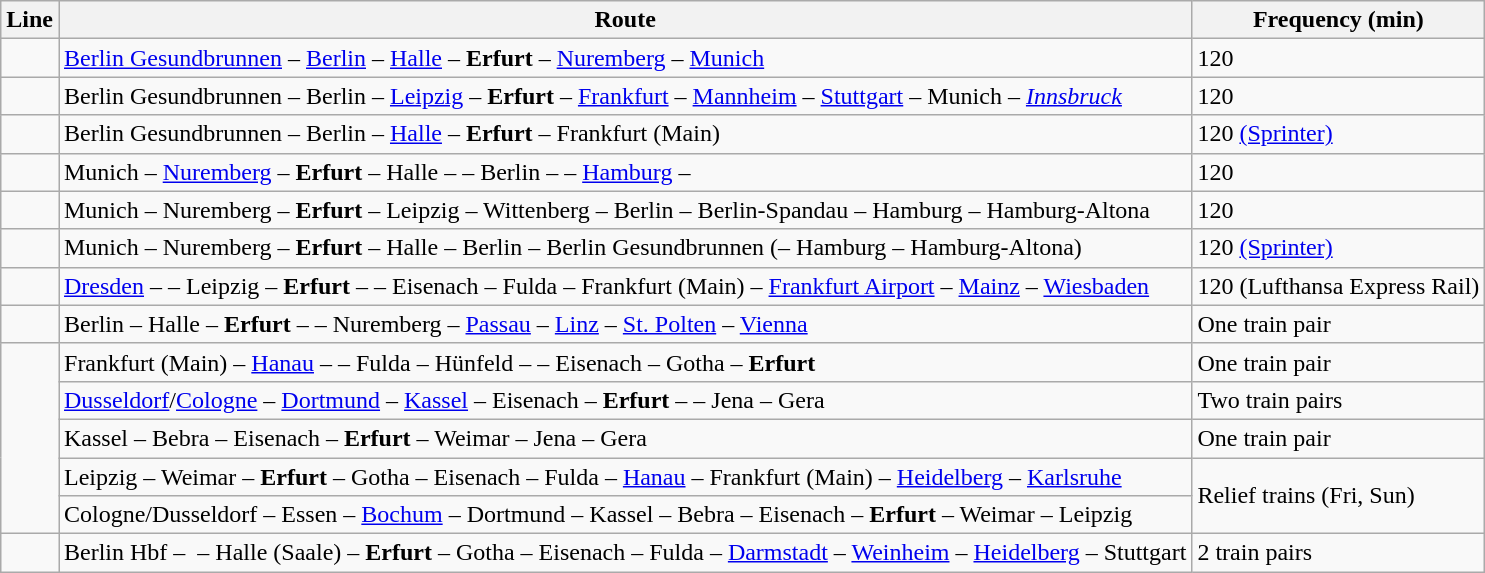<table class="wikitable">
<tr>
<th>Line</th>
<th>Route</th>
<th>Frequency (min)</th>
</tr>
<tr>
<td align=center></td>
<td><a href='#'>Berlin Gesundbrunnen</a> – <a href='#'>Berlin</a> – <a href='#'>Halle</a> – <strong>Erfurt</strong> – <a href='#'>Nuremberg</a> – <a href='#'>Munich</a></td>
<td>120</td>
</tr>
<tr>
<td align="center"></td>
<td>Berlin Gesundbrunnen – Berlin – <a href='#'>Leipzig</a> – <strong>Erfurt</strong> – <a href='#'>Frankfurt</a> – <a href='#'>Mannheim</a> – <a href='#'>Stuttgart</a> – Munich – <em><a href='#'>Innsbruck</a></em></td>
<td>120</td>
</tr>
<tr>
<td align="center"></td>
<td>Berlin Gesundbrunnen – Berlin – <a href='#'>Halle</a> – <strong>Erfurt</strong> – Frankfurt (Main)</td>
<td>120  <a href='#'>(Sprinter)</a></td>
</tr>
<tr>
<td align="center"></td>
<td>Munich – <a href='#'>Nuremberg</a> – <strong>Erfurt</strong> – Halle –  – Berlin –  – <a href='#'>Hamburg</a> – </td>
<td>120</td>
</tr>
<tr>
<td align="center"></td>
<td>Munich – Nuremberg – <strong>Erfurt</strong> – Leipzig – Wittenberg – Berlin – Berlin-Spandau – Hamburg – Hamburg-Altona</td>
<td>120</td>
</tr>
<tr>
<td align="center"></td>
<td>Munich – Nuremberg – <strong>Erfurt</strong> – Halle – Berlin – Berlin Gesundbrunnen (– Hamburg – Hamburg-Altona)</td>
<td>120 <a href='#'>(Sprinter)</a></td>
</tr>
<tr>
<td align="center"></td>
<td><a href='#'>Dresden</a> –  – Leipzig – <strong>Erfurt</strong> –  – Eisenach – Fulda – Frankfurt (Main) – <a href='#'>Frankfurt Airport</a> – <a href='#'>Mainz</a> – <a href='#'>Wiesbaden</a></td>
<td>120 (Lufthansa Express Rail)</td>
</tr>
<tr>
<td align="center"></td>
<td>Berlin – Halle – <strong>Erfurt</strong> –  – Nuremberg – <a href='#'>Passau</a> – <a href='#'>Linz</a> – <a href='#'>St. Polten</a> – <a href='#'>Vienna</a></td>
<td>One train pair</td>
</tr>
<tr>
<td align="center" rowspan="5"></td>
<td>Frankfurt (Main) – <a href='#'>Hanau</a> –  – Fulda – Hünfeld –  – Eisenach –  Gotha – <strong>Erfurt</strong></td>
<td>One train pair</td>
</tr>
<tr>
<td><a href='#'>Dusseldorf</a>/<a href='#'>Cologne</a> – <a href='#'>Dortmund</a> – <a href='#'>Kassel</a> – Eisenach – <strong>Erfurt</strong> –  – Jena – Gera</td>
<td>Two train pairs</td>
</tr>
<tr>
<td>Kassel – Bebra – Eisenach – <strong>Erfurt</strong> – Weimar – Jena – Gera</td>
<td>One train pair</td>
</tr>
<tr>
<td>Leipzig – Weimar – <strong>Erfurt</strong> – Gotha – Eisenach – Fulda – <a href='#'>Hanau</a> – Frankfurt (Main) – <a href='#'>Heidelberg</a> – <a href='#'>Karlsruhe</a></td>
<td rowspan="2">Relief trains (Fri, Sun)</td>
</tr>
<tr>
<td>Cologne/Dusseldorf – Essen – <a href='#'>Bochum</a> – Dortmund – Kassel – Bebra – Eisenach – <strong>Erfurt</strong> – Weimar – Leipzig</td>
</tr>
<tr>
<td align="center"></td>
<td>Berlin Hbf –  – Halle (Saale) – <strong>Erfurt</strong> – Gotha – Eisenach – Fulda –  <a href='#'>Darmstadt</a> – <a href='#'>Weinheim</a> – <a href='#'>Heidelberg</a> – Stuttgart</td>
<td>2 train pairs</td>
</tr>
</table>
